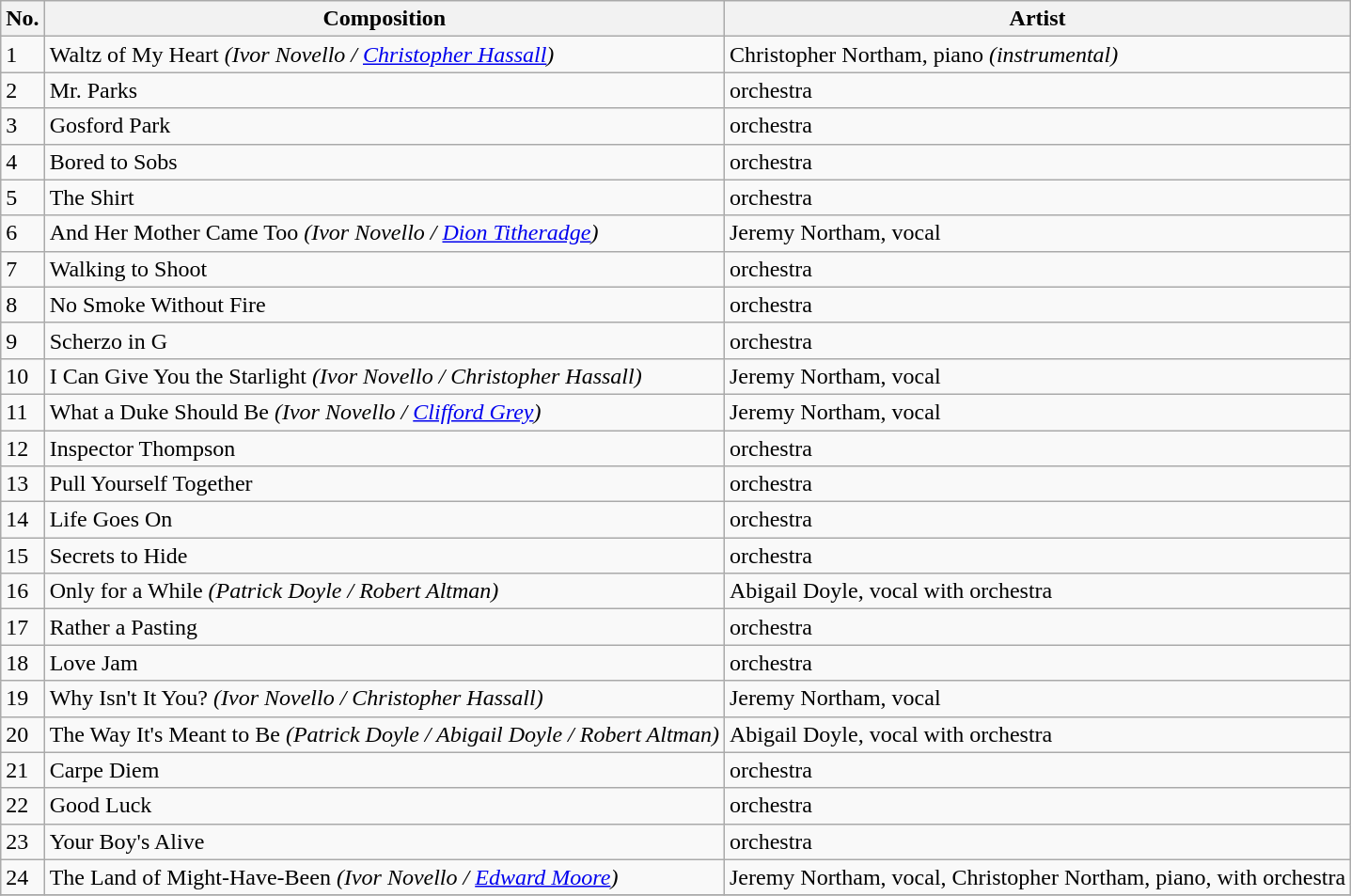<table class="wikitable">
<tr>
<th>No.</th>
<th>Composition</th>
<th>Artist</th>
</tr>
<tr>
<td>1</td>
<td>Waltz of My Heart <em>(Ivor Novello / <a href='#'>Christopher Hassall</a>)</em></td>
<td>Christopher Northam, piano <em>(instrumental)</em></td>
</tr>
<tr>
<td>2</td>
<td>Mr. Parks</td>
<td>orchestra</td>
</tr>
<tr>
<td>3</td>
<td>Gosford Park</td>
<td>orchestra</td>
</tr>
<tr>
<td>4</td>
<td>Bored to Sobs</td>
<td>orchestra</td>
</tr>
<tr>
<td>5</td>
<td>The Shirt</td>
<td>orchestra</td>
</tr>
<tr>
<td>6</td>
<td>And Her Mother Came Too <em>(Ivor Novello / <a href='#'>Dion Titheradge</a>)</em></td>
<td>Jeremy Northam, vocal</td>
</tr>
<tr>
<td>7</td>
<td>Walking to Shoot</td>
<td>orchestra</td>
</tr>
<tr>
<td>8</td>
<td>No Smoke Without Fire</td>
<td>orchestra</td>
</tr>
<tr>
<td>9</td>
<td>Scherzo in G</td>
<td>orchestra</td>
</tr>
<tr>
<td>10</td>
<td>I Can Give You the Starlight <em>(Ivor Novello / Christopher Hassall)</em></td>
<td>Jeremy Northam, vocal</td>
</tr>
<tr>
<td>11</td>
<td>What a Duke Should Be <em>(Ivor Novello / <a href='#'>Clifford Grey</a>)</em></td>
<td>Jeremy Northam, vocal</td>
</tr>
<tr>
<td>12</td>
<td>Inspector Thompson</td>
<td>orchestra</td>
</tr>
<tr>
<td>13</td>
<td>Pull Yourself Together</td>
<td>orchestra</td>
</tr>
<tr>
<td>14</td>
<td>Life Goes On</td>
<td>orchestra</td>
</tr>
<tr>
<td>15</td>
<td>Secrets to Hide</td>
<td>orchestra</td>
</tr>
<tr>
<td>16</td>
<td>Only for a While <em>(Patrick Doyle / Robert Altman)</em></td>
<td>Abigail Doyle, vocal with orchestra</td>
</tr>
<tr>
<td>17</td>
<td>Rather a Pasting</td>
<td>orchestra</td>
</tr>
<tr>
<td>18</td>
<td>Love Jam</td>
<td>orchestra</td>
</tr>
<tr>
<td>19</td>
<td>Why Isn't It You? <em>(Ivor Novello / Christopher Hassall)</em></td>
<td>Jeremy Northam, vocal</td>
</tr>
<tr>
<td>20</td>
<td>The Way It's Meant to Be <em>(Patrick Doyle / Abigail Doyle / Robert Altman)</em></td>
<td>Abigail Doyle, vocal with orchestra</td>
</tr>
<tr>
<td>21</td>
<td>Carpe Diem</td>
<td>orchestra</td>
</tr>
<tr>
<td>22</td>
<td>Good Luck</td>
<td>orchestra</td>
</tr>
<tr>
<td>23</td>
<td>Your Boy's Alive</td>
<td>orchestra</td>
</tr>
<tr>
<td>24</td>
<td>The Land of Might-Have-Been <em>(Ivor Novello / <a href='#'>Edward Moore</a>)</em></td>
<td>Jeremy Northam, vocal, Christopher Northam, piano, with orchestra</td>
</tr>
<tr>
</tr>
</table>
